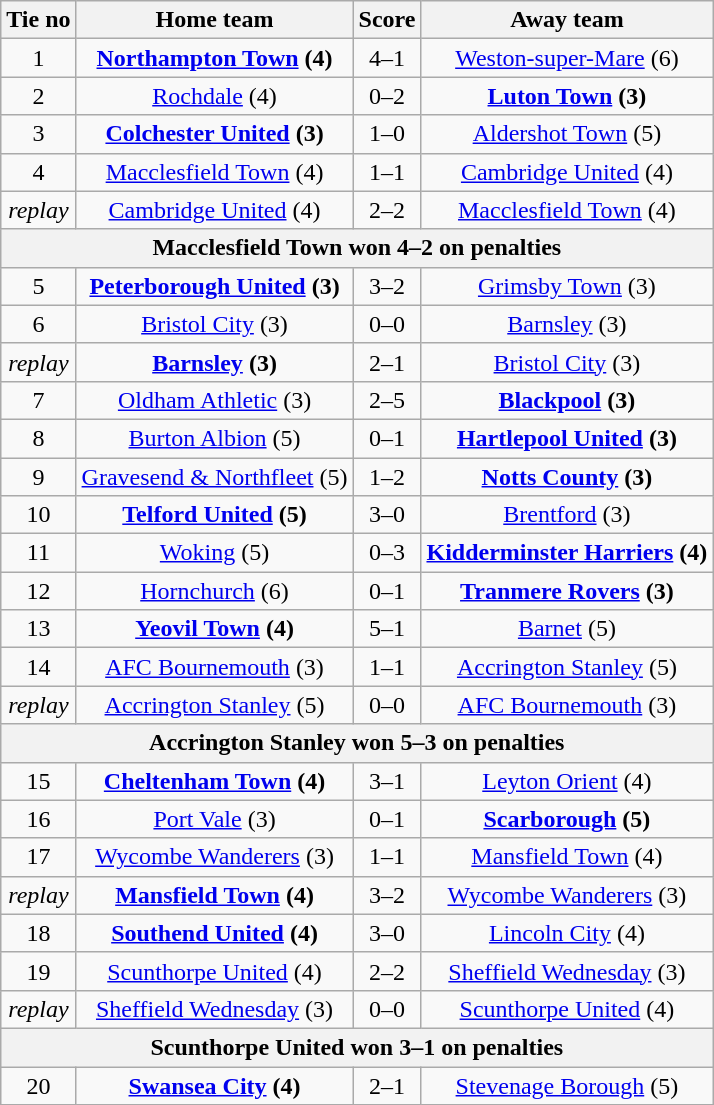<table class="wikitable" style="text-align: center">
<tr>
<th>Tie no</th>
<th>Home team</th>
<th>Score</th>
<th>Away team</th>
</tr>
<tr>
<td>1</td>
<td><strong><a href='#'>Northampton Town</a> (4)</strong></td>
<td>4–1</td>
<td><a href='#'>Weston-super-Mare</a> (6)</td>
</tr>
<tr>
<td>2</td>
<td><a href='#'>Rochdale</a> (4)</td>
<td>0–2</td>
<td><strong><a href='#'>Luton Town</a> (3)</strong></td>
</tr>
<tr>
<td>3</td>
<td><strong><a href='#'>Colchester United</a> (3)</strong></td>
<td>1–0</td>
<td><a href='#'>Aldershot Town</a> (5)</td>
</tr>
<tr>
<td>4</td>
<td><a href='#'>Macclesfield Town</a> (4)</td>
<td>1–1</td>
<td><a href='#'>Cambridge United</a> (4)</td>
</tr>
<tr>
<td><em>replay</em></td>
<td><a href='#'>Cambridge United</a> (4)</td>
<td>2–2</td>
<td><a href='#'>Macclesfield Town</a> (4)</td>
</tr>
<tr>
<th colspan=5>Macclesfield Town won 4–2 on penalties</th>
</tr>
<tr>
<td>5</td>
<td><strong><a href='#'>Peterborough United</a> (3)</strong></td>
<td>3–2</td>
<td><a href='#'>Grimsby Town</a> (3)</td>
</tr>
<tr>
<td>6</td>
<td><a href='#'>Bristol City</a> (3)</td>
<td>0–0</td>
<td><a href='#'>Barnsley</a> (3)</td>
</tr>
<tr>
<td><em>replay</em></td>
<td><strong><a href='#'>Barnsley</a> (3)</strong></td>
<td>2–1</td>
<td><a href='#'>Bristol City</a> (3)</td>
</tr>
<tr>
<td>7</td>
<td><a href='#'>Oldham Athletic</a> (3)</td>
<td>2–5</td>
<td><strong><a href='#'>Blackpool</a> (3)</strong></td>
</tr>
<tr>
<td>8</td>
<td><a href='#'>Burton Albion</a> (5)</td>
<td>0–1</td>
<td><strong><a href='#'>Hartlepool United</a> (3)</strong></td>
</tr>
<tr>
<td>9</td>
<td><a href='#'>Gravesend & Northfleet</a> (5)</td>
<td>1–2</td>
<td><strong><a href='#'>Notts County</a> (3)</strong></td>
</tr>
<tr>
<td>10</td>
<td><strong><a href='#'>Telford United</a> (5)</strong></td>
<td>3–0</td>
<td><a href='#'>Brentford</a> (3)</td>
</tr>
<tr>
<td>11</td>
<td><a href='#'>Woking</a> (5)</td>
<td>0–3</td>
<td><strong><a href='#'>Kidderminster Harriers</a> (4)</strong></td>
</tr>
<tr>
<td>12</td>
<td><a href='#'>Hornchurch</a> (6)</td>
<td>0–1</td>
<td><strong><a href='#'>Tranmere Rovers</a> (3)</strong></td>
</tr>
<tr>
<td>13</td>
<td><strong><a href='#'>Yeovil Town</a> (4)</strong></td>
<td>5–1</td>
<td><a href='#'>Barnet</a> (5)</td>
</tr>
<tr>
<td>14</td>
<td><a href='#'>AFC Bournemouth</a> (3)</td>
<td>1–1</td>
<td><a href='#'>Accrington Stanley</a> (5)</td>
</tr>
<tr>
<td><em>replay</em></td>
<td><a href='#'>Accrington Stanley</a> (5)</td>
<td>0–0</td>
<td><a href='#'>AFC Bournemouth</a> (3)</td>
</tr>
<tr>
<th colspan=5>Accrington Stanley won 5–3 on penalties</th>
</tr>
<tr>
<td>15</td>
<td><strong><a href='#'>Cheltenham Town</a> (4)</strong></td>
<td>3–1</td>
<td><a href='#'>Leyton Orient</a> (4)</td>
</tr>
<tr>
<td>16</td>
<td><a href='#'>Port Vale</a> (3)</td>
<td>0–1</td>
<td><strong><a href='#'>Scarborough</a> (5)</strong></td>
</tr>
<tr>
<td>17</td>
<td><a href='#'>Wycombe Wanderers</a> (3)</td>
<td>1–1</td>
<td><a href='#'>Mansfield Town</a> (4)</td>
</tr>
<tr>
<td><em>replay</em></td>
<td><strong><a href='#'>Mansfield Town</a> (4)</strong></td>
<td>3–2</td>
<td><a href='#'>Wycombe Wanderers</a> (3)</td>
</tr>
<tr>
<td>18</td>
<td><strong><a href='#'>Southend United</a> (4)</strong></td>
<td>3–0</td>
<td><a href='#'>Lincoln City</a> (4)</td>
</tr>
<tr>
<td>19</td>
<td><a href='#'>Scunthorpe United</a> (4)</td>
<td>2–2</td>
<td><a href='#'>Sheffield Wednesday</a> (3)</td>
</tr>
<tr>
<td><em>replay</em></td>
<td><a href='#'>Sheffield Wednesday</a> (3)</td>
<td>0–0</td>
<td><a href='#'>Scunthorpe United</a> (4)</td>
</tr>
<tr>
<th colspan=5>Scunthorpe United won 3–1 on penalties</th>
</tr>
<tr>
<td>20</td>
<td><strong><a href='#'>Swansea City</a> (4)</strong></td>
<td>2–1</td>
<td><a href='#'>Stevenage Borough</a> (5)</td>
</tr>
<tr>
</tr>
</table>
